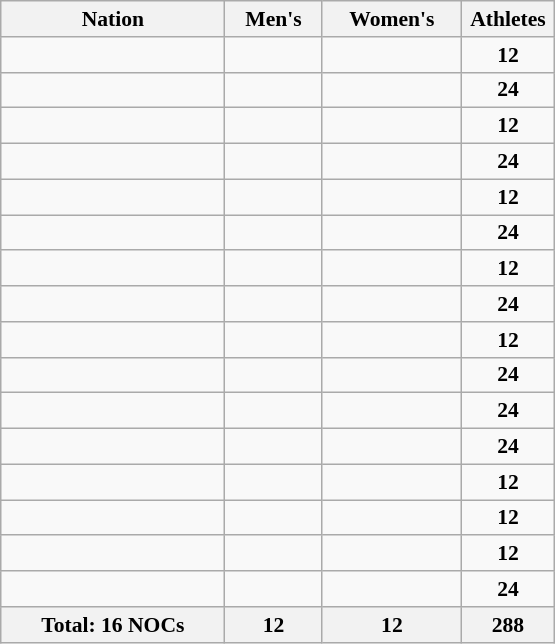<table class="wikitable sortable" width=370 style="text-align:center; font-size:90%">
<tr>
<th>Nation</th>
<th>Men's</th>
<th>Women's</th>
<th width=55>Athletes</th>
</tr>
<tr>
<td style="text-align:left;"></td>
<td></td>
<td></td>
<td><strong>12</strong></td>
</tr>
<tr>
<td style="text-align:left;"></td>
<td></td>
<td></td>
<td><strong>24</strong></td>
</tr>
<tr>
<td style="text-align:left;"></td>
<td></td>
<td></td>
<td><strong>12</strong></td>
</tr>
<tr>
<td style="text-align:left;"></td>
<td></td>
<td></td>
<td><strong>24</strong></td>
</tr>
<tr>
<td style="text-align:left;"></td>
<td></td>
<td></td>
<td><strong>12</strong></td>
</tr>
<tr>
<td style="text-align:left;"></td>
<td></td>
<td></td>
<td><strong>24</strong></td>
</tr>
<tr>
<td style="text-align:left;"></td>
<td></td>
<td></td>
<td><strong>12</strong></td>
</tr>
<tr>
<td style="text-align:left;"></td>
<td></td>
<td></td>
<td><strong>24</strong></td>
</tr>
<tr>
<td style="text-align:left;"></td>
<td></td>
<td></td>
<td><strong>12</strong></td>
</tr>
<tr>
<td style="text-align:left;"></td>
<td></td>
<td></td>
<td><strong>24</strong></td>
</tr>
<tr>
<td style="text-align:left;"></td>
<td></td>
<td></td>
<td><strong>24</strong></td>
</tr>
<tr>
<td style="text-align:left;"></td>
<td></td>
<td></td>
<td><strong>24</strong></td>
</tr>
<tr>
<td style="text-align:left;"></td>
<td></td>
<td></td>
<td><strong>12</strong></td>
</tr>
<tr>
<td style="text-align:left;"></td>
<td></td>
<td></td>
<td><strong>12</strong></td>
</tr>
<tr>
<td style="text-align:left;"></td>
<td></td>
<td></td>
<td><strong>12</strong></td>
</tr>
<tr>
<td style="text-align:left;"></td>
<td></td>
<td></td>
<td><strong>24</strong></td>
</tr>
<tr>
<th>Total: 16 NOCs</th>
<th>12</th>
<th>12</th>
<th>288</th>
</tr>
</table>
